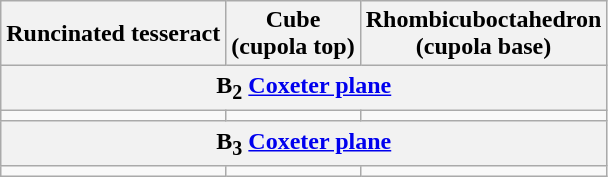<table class=wikitable>
<tr align=center>
<th>Runcinated tesseract</th>
<th>Cube<br>(cupola top)</th>
<th>Rhombicuboctahedron<br>(cupola base)</th>
</tr>
<tr align=center>
<th colspan=3>B<sub>2</sub> <a href='#'>Coxeter plane</a></th>
</tr>
<tr align=center>
<td></td>
<td></td>
<td></td>
</tr>
<tr align=center>
<th colspan=3>B<sub>3</sub> <a href='#'>Coxeter plane</a></th>
</tr>
<tr align=center>
<td></td>
<td></td>
<td></td>
</tr>
</table>
